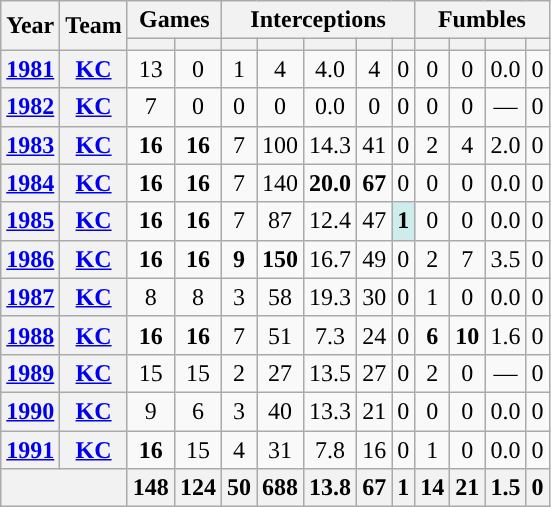<table class="wikitable" style="text-align:center;">
<tr>
<th rowspan="2">Year</th>
<th rowspan="2">Team</th>
<th colspan="2">Games</th>
<th colspan="5">Interceptions</th>
<th colspan="4">Fumbles</th>
</tr>
<tr>
<th></th>
<th></th>
<th></th>
<th></th>
<th></th>
<th></th>
<th></th>
<th></th>
<th></th>
<th></th>
<th></th>
</tr>
<tr>
<th><a href='#'>1981</a></th>
<th><a href='#'>KC</a></th>
<td>13</td>
<td>0</td>
<td>1</td>
<td>4</td>
<td>4.0</td>
<td>4</td>
<td>0</td>
<td>0</td>
<td>0</td>
<td>0.0</td>
<td>0</td>
</tr>
<tr>
<th><a href='#'>1982</a></th>
<th><a href='#'>KC</a></th>
<td>7</td>
<td>0</td>
<td>0</td>
<td>0</td>
<td>0.0</td>
<td>0</td>
<td>0</td>
<td>0</td>
<td>0</td>
<td>—</td>
<td>0</td>
</tr>
<tr>
<th><a href='#'>1983</a></th>
<th><a href='#'>KC</a></th>
<td><strong>16</strong></td>
<td><strong>16</strong></td>
<td>7</td>
<td>100</td>
<td>14.3</td>
<td>41</td>
<td>0</td>
<td>2</td>
<td>4</td>
<td>2.0</td>
<td>0</td>
</tr>
<tr>
<th><a href='#'>1984</a></th>
<th><a href='#'>KC</a></th>
<td><strong>16</strong></td>
<td><strong>16</strong></td>
<td>7</td>
<td>140</td>
<td><strong>20.0</strong></td>
<td><strong>67</strong></td>
<td>0</td>
<td>0</td>
<td>0</td>
<td>0.0</td>
<td>0</td>
</tr>
<tr>
<th><a href='#'>1985</a></th>
<th><a href='#'>KC</a></th>
<td><strong>16</strong></td>
<td><strong>16</strong></td>
<td>7</td>
<td>87</td>
<td>12.4</td>
<td>47</td>
<td style="background:#cfecec;"><strong>1</strong></td>
<td>0</td>
<td>0</td>
<td>0.0</td>
<td>0</td>
</tr>
<tr>
<th><a href='#'>1986</a></th>
<th><a href='#'>KC</a></th>
<td><strong>16</strong></td>
<td><strong>16</strong></td>
<td><strong>9</strong></td>
<td><strong>150</strong></td>
<td>16.7</td>
<td>49</td>
<td>0</td>
<td>2</td>
<td>7</td>
<td>3.5</td>
<td>0</td>
</tr>
<tr>
<th><a href='#'>1987</a></th>
<th><a href='#'>KC</a></th>
<td>8</td>
<td>8</td>
<td>3</td>
<td>58</td>
<td>19.3</td>
<td>30</td>
<td>0</td>
<td>1</td>
<td>0</td>
<td>0.0</td>
<td>0</td>
</tr>
<tr>
<th><a href='#'>1988</a></th>
<th><a href='#'>KC</a></th>
<td><strong>16</strong></td>
<td><strong>16</strong></td>
<td>7</td>
<td>51</td>
<td>7.3</td>
<td>24</td>
<td>0</td>
<td><strong>6</strong></td>
<td><strong>10</strong></td>
<td>1.6</td>
<td>0</td>
</tr>
<tr>
<th><a href='#'>1989</a></th>
<th><a href='#'>KC</a></th>
<td>15</td>
<td>15</td>
<td>2</td>
<td>27</td>
<td>13.5</td>
<td>27</td>
<td>0</td>
<td>2</td>
<td>0</td>
<td>—</td>
<td>0</td>
</tr>
<tr>
<th><a href='#'>1990</a></th>
<th><a href='#'>KC</a></th>
<td>9</td>
<td>6</td>
<td>3</td>
<td>40</td>
<td>13.3</td>
<td>21</td>
<td>0</td>
<td>0</td>
<td>0</td>
<td>0.0</td>
<td>0</td>
</tr>
<tr>
<th><a href='#'>1991</a></th>
<th><a href='#'>KC</a></th>
<td><strong>16</strong></td>
<td>15</td>
<td>4</td>
<td>31</td>
<td>7.8</td>
<td>16</td>
<td>0</td>
<td>1</td>
<td>0</td>
<td>0.0</td>
<td>0</td>
</tr>
<tr>
<th colspan="2"></th>
<th>148</th>
<th>124</th>
<th>50</th>
<th>688</th>
<th>13.8</th>
<th>67</th>
<th>1</th>
<th>14</th>
<th>21</th>
<th>1.5</th>
<th>0</th>
</tr>
</table>
